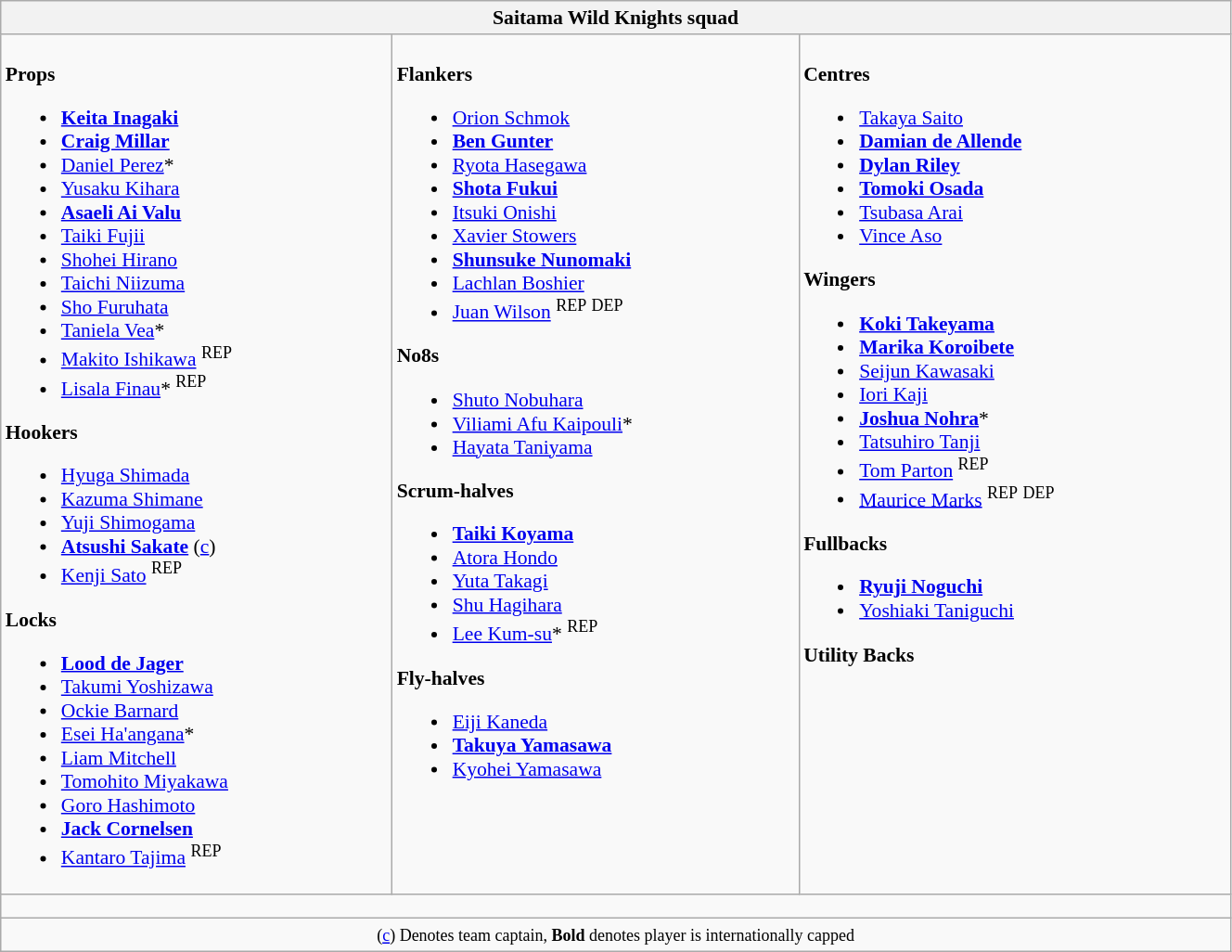<table class="wikitable" style="text-align:left; font-size:90%; width:70%">
<tr>
<th colspan="100%">Saitama Wild Knights squad</th>
</tr>
<tr valign="top">
<td><br><strong>Props</strong><ul><li> <strong><a href='#'>Keita Inagaki</a></strong></li><li> <strong><a href='#'>Craig Millar</a></strong></li><li> <a href='#'>Daniel Perez</a>*</li><li> <a href='#'>Yusaku Kihara</a></li><li> <strong><a href='#'>Asaeli Ai Valu</a></strong></li><li> <a href='#'>Taiki Fujii</a></li><li> <a href='#'>Shohei Hirano</a></li><li> <a href='#'>Taichi Niizuma</a></li><li> <a href='#'>Sho Furuhata</a></li><li> <a href='#'>Taniela Vea</a>*</li><li> <a href='#'>Makito Ishikawa</a> <sup>REP</sup></li><li> <a href='#'>Lisala Finau</a>* <sup>REP</sup></li></ul><strong>Hookers</strong><ul><li> <a href='#'>Hyuga Shimada</a></li><li> <a href='#'>Kazuma Shimane</a></li><li> <a href='#'>Yuji Shimogama</a></li><li> <strong><a href='#'>Atsushi Sakate</a></strong> (<a href='#'>c</a>)</li><li> <a href='#'>Kenji Sato</a> <sup>REP</sup></li></ul><strong>Locks</strong><ul><li> <strong><a href='#'>Lood de Jager</a></strong></li><li> <a href='#'>Takumi Yoshizawa</a></li><li> <a href='#'>Ockie Barnard</a></li><li> <a href='#'>Esei Ha'angana</a>*</li><li> <a href='#'>Liam Mitchell</a></li><li> <a href='#'>Tomohito Miyakawa</a></li><li> <a href='#'>Goro Hashimoto</a></li><li> <strong><a href='#'>Jack Cornelsen</a></strong></li><li> <a href='#'>Kantaro Tajima</a> <sup>REP</sup></li></ul></td>
<td><br><strong>Flankers</strong><ul><li> <a href='#'>Orion Schmok</a></li><li> <strong><a href='#'>Ben Gunter</a></strong></li><li> <a href='#'>Ryota Hasegawa</a></li><li> <strong><a href='#'>Shota Fukui</a></strong></li><li> <a href='#'>Itsuki Onishi</a></li><li> <a href='#'>Xavier Stowers</a></li><li> <strong><a href='#'>Shunsuke Nunomaki</a></strong></li><li> <a href='#'>Lachlan Boshier</a></li><li> <a href='#'>Juan Wilson</a> <sup>REP</sup> <sup>DEP</sup></li></ul><strong>No8s</strong><ul><li> <a href='#'>Shuto Nobuhara</a></li><li> <a href='#'>Viliami Afu Kaipouli</a>*</li><li> <a href='#'>Hayata Taniyama</a></li></ul><strong>Scrum-halves</strong><ul><li> <strong><a href='#'>Taiki Koyama</a></strong></li><li> <a href='#'>Atora Hondo</a></li><li> <a href='#'>Yuta Takagi</a></li><li> <a href='#'>Shu Hagihara</a></li><li> <a href='#'>Lee Kum-su</a>* <sup>REP</sup></li></ul><strong>Fly-halves</strong><ul><li> <a href='#'>Eiji Kaneda</a></li><li> <strong><a href='#'>Takuya Yamasawa</a></strong></li><li> <a href='#'>Kyohei Yamasawa</a></li></ul></td>
<td><br><strong>Centres</strong><ul><li> <a href='#'>Takaya Saito</a></li><li> <strong><a href='#'>Damian de Allende</a></strong></li><li> <strong><a href='#'>Dylan Riley</a></strong></li><li> <strong><a href='#'>Tomoki Osada</a></strong></li><li> <a href='#'>Tsubasa Arai</a></li><li> <a href='#'>Vince Aso</a></li></ul><strong>Wingers</strong><ul><li> <strong><a href='#'>Koki Takeyama</a></strong></li><li> <strong><a href='#'>Marika Koroibete</a></strong></li><li> <a href='#'>Seijun Kawasaki</a></li><li> <a href='#'>Iori Kaji</a></li><li> <strong><a href='#'>Joshua Nohra</a></strong>*</li><li> <a href='#'>Tatsuhiro Tanji</a></li><li> <a href='#'>Tom Parton</a> <sup>REP</sup></li><li> <a href='#'>Maurice Marks</a> <sup>REP</sup> <sup>DEP</sup></li></ul><strong>Fullbacks</strong><ul><li> <strong><a href='#'>Ryuji Noguchi</a></strong></li><li> <a href='#'>Yoshiaki Taniguchi</a></li></ul><strong>Utility Backs</strong></td>
</tr>
<tr>
<td colspan="100%" style="height: 10px;"></td>
</tr>
<tr>
<td colspan="100%" style="text-align:center;"><small> (<a href='#'>c</a>) Denotes team captain, <strong>Bold</strong> denotes player is internationally capped</small></td>
</tr>
</table>
